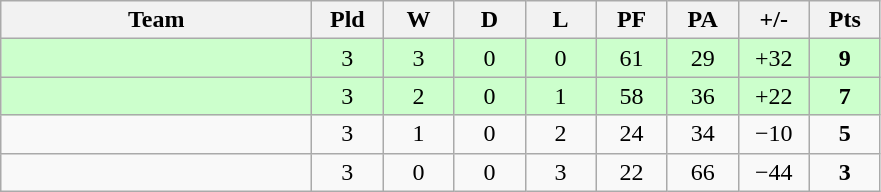<table class="wikitable" style="text-align: center;">
<tr>
<th width="200">Team</th>
<th width="40">Pld</th>
<th width="40">W</th>
<th width="40">D</th>
<th width="40">L</th>
<th width="40">PF</th>
<th width="40">PA</th>
<th width="40">+/-</th>
<th width="40">Pts</th>
</tr>
<tr style="background-color:#ccffcc">
<td style="text-align:left;"></td>
<td>3</td>
<td>3</td>
<td>0</td>
<td>0</td>
<td>61</td>
<td>29</td>
<td>+32</td>
<td><strong>9</strong></td>
</tr>
<tr style="background-color:#ccffcc">
<td style="text-align:left;"></td>
<td>3</td>
<td>2</td>
<td>0</td>
<td>1</td>
<td>58</td>
<td>36</td>
<td>+22</td>
<td><strong>7</strong></td>
</tr>
<tr>
<td style="text-align:left;"></td>
<td>3</td>
<td>1</td>
<td>0</td>
<td>2</td>
<td>24</td>
<td>34</td>
<td>−10</td>
<td><strong>5</strong></td>
</tr>
<tr>
<td style="text-align:left;"></td>
<td>3</td>
<td>0</td>
<td>0</td>
<td>3</td>
<td>22</td>
<td>66</td>
<td>−44</td>
<td><strong>3</strong></td>
</tr>
</table>
